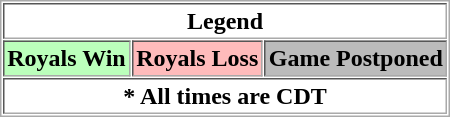<table align="center" border="1" cellpadding="2" cellspacing="1" style="border:1px solid #aaa">
<tr>
<th colspan="3">Legend</th>
</tr>
<tr>
<th bgcolor="bbffbb">Royals Win</th>
<th bgcolor="ffbbbb">Royals Loss</th>
<th bgcolor="bbbbbb">Game Postponed</th>
</tr>
<tr>
<th colspan="3">* All times are CDT</th>
</tr>
</table>
